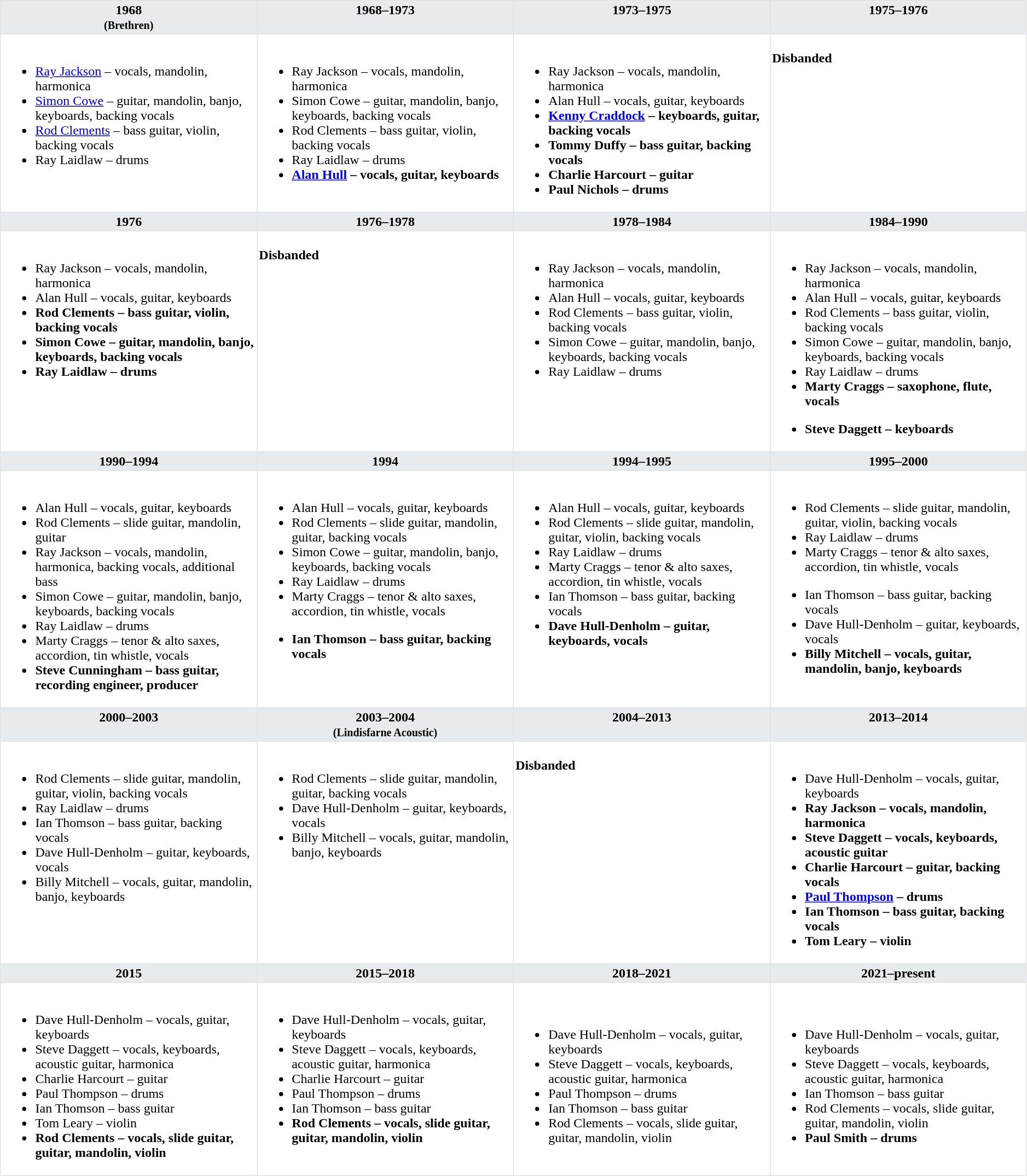<table class="toccolours" border="1" cellpadding="2" cellspacing="0" style="float:width:375px; margin:0 0 1em 1em; border-collapse:collapse; border:1px solid #e2e2e2; width:99%;">
<tr>
<th style="vertical-align:top; background:#e7ebee; width:25%;">1968<br><small>(Brethren)</small></th>
<th style="vertical-align:top; background:#e7ebee; width:25%;">1968–1973</th>
<th style="vertical-align:top; background:#e7ebee; width:25%;">1973–1975</th>
<th style="vertical-align:top; background:#e7ebee; width:25%;">1975–1976</th>
</tr>
<tr>
<td valign="top"><br><ul><li><a href='#'>Ray Jackson</a> – vocals, mandolin, harmonica</li><li><a href='#'>Simon Cowe</a> – guitar, mandolin, banjo, keyboards, backing vocals</li><li><a href='#'>Rod Clements</a> – bass guitar, violin, backing vocals</li><li>Ray Laidlaw – drums</li></ul></td>
<td valign="top"><br><ul><li>Ray Jackson – vocals, mandolin, harmonica</li><li>Simon Cowe – guitar, mandolin, banjo, keyboards, backing vocals</li><li>Rod Clements – bass guitar, violin, backing vocals</li><li>Ray Laidlaw – drums</li><li><strong><a href='#'>Alan Hull</a> – vocals, guitar, keyboards</strong></li></ul></td>
<td valign="top"><br><ul><li>Ray Jackson – vocals, mandolin, harmonica</li><li>Alan Hull – vocals, guitar, keyboards</li><li><strong><a href='#'>Kenny Craddock</a> – keyboards, guitar, backing vocals</strong></li><li><strong>Tommy Duffy – bass guitar, backing vocals</strong></li><li><strong>Charlie Harcourt – guitar</strong></li><li><strong>Paul Nichols – drums</strong></li></ul></td>
<td valign="top"><br><strong>Disbanded</strong></td>
</tr>
<tr>
<th style="vertical-align:top; background:#e7ebee; width:25%;">1976</th>
<th style="vertical-align:top; background:#e7ebee; width:25%;">1976–1978</th>
<th style="vertical-align:top; background:#e7ebee; width:25%;">1978–1984</th>
<th style="vertical-align:top; background:#e7ebee; width:25%;">1984–1990</th>
</tr>
<tr>
<td valign="top"><br><ul><li>Ray Jackson – vocals, mandolin, harmonica</li><li>Alan Hull – vocals, guitar, keyboards</li><li><strong>Rod Clements – bass guitar, violin, backing vocals</strong></li><li><strong>Simon Cowe – guitar, mandolin, banjo, keyboards, backing vocals</strong></li><li><strong>Ray Laidlaw – drums</strong></li></ul></td>
<td valign="top"><br><strong>Disbanded</strong></td>
<td valign="top"><br><ul><li>Ray Jackson – vocals, mandolin, harmonica</li><li>Alan Hull – vocals, guitar, keyboards</li><li>Rod Clements – bass guitar, violin, backing vocals</li><li>Simon Cowe – guitar, mandolin, banjo, keyboards, backing vocals</li><li>Ray Laidlaw – drums</li></ul></td>
<td valign="top"><br><ul><li>Ray Jackson – vocals, mandolin, harmonica</li><li>Alan Hull – vocals, guitar, keyboards</li><li>Rod Clements – bass guitar, violin, backing vocals</li><li>Simon Cowe – guitar, mandolin, banjo, keyboards, backing vocals</li><li>Ray Laidlaw – drums</li><li><strong>Marty Craggs – saxophone, flute, vocals</strong></li></ul><ul><li><strong>Steve Daggett – keyboards </strong></li></ul></td>
</tr>
<tr>
<th style="vertical-align:top; background:#e7ebee; width:25%;">1990–1994</th>
<th style="vertical-align:top; background:#e7ebee; width:25%;">1994</th>
<th style="vertical-align:top; background:#e7ebee; width:25%;">1994–1995</th>
<th style="vertical-align:top; background:#e7ebee; width:25%;">1995–2000</th>
</tr>
<tr>
<td valign="top"><br><ul><li>Alan Hull – vocals, guitar, keyboards</li><li>Rod Clements – slide guitar, mandolin, guitar</li><li>Ray Jackson – vocals, mandolin, harmonica, backing vocals, additional bass</li><li>Simon Cowe – guitar, mandolin, banjo, keyboards, backing vocals</li><li>Ray Laidlaw – drums</li><li>Marty Craggs – tenor & alto saxes, accordion, tin whistle, vocals</li><li><strong>Steve Cunningham – bass guitar, recording engineer, producer</strong></li></ul></td>
<td valign="top"><br><ul><li>Alan Hull – vocals, guitar, keyboards</li><li>Rod Clements – slide guitar, mandolin, guitar, backing vocals</li><li>Simon Cowe – guitar, mandolin, banjo, keyboards, backing vocals</li><li>Ray Laidlaw – drums</li><li>Marty Craggs – tenor & alto saxes, accordion, tin whistle, vocals</li></ul><ul><li><strong>Ian Thomson – bass guitar, backing vocals</strong></li></ul></td>
<td valign="top"><br><ul><li>Alan Hull – vocals, guitar, keyboards</li><li>Rod Clements – slide guitar, mandolin, guitar, violin, backing vocals</li><li>Ray Laidlaw – drums</li><li>Marty Craggs – tenor & alto saxes, accordion, tin whistle, vocals</li><li>Ian Thomson – bass guitar, backing vocals</li><li><strong>Dave Hull-Denholm – guitar, keyboards, vocals</strong></li></ul></td>
<td valign="top"><br><ul><li>Rod Clements – slide guitar, mandolin, guitar, violin, backing vocals</li><li>Ray Laidlaw – drums</li><li>Marty Craggs – tenor & alto saxes, accordion, tin whistle, vocals</li></ul><ul><li>Ian Thomson – bass guitar, backing vocals</li><li>Dave Hull-Denholm – guitar, keyboards, vocals</li><li><strong>Billy Mitchell – vocals, guitar, mandolin, banjo, keyboards</strong></li></ul></td>
</tr>
<tr>
<th style="vertical-align:top; background:#e7ebee; width:25%;">2000–2003</th>
<th style="vertical-align:top; background:#e7ebee; width:25%;">2003–2004<br><small>(Lindisfarne Acoustic)</small></th>
<th style="vertical-align:top; background:#e7ebee; width:25%;">2004–2013</th>
<th style="vertical-align:top; background:#e7ebee; width:25%;">2013–2014</th>
</tr>
<tr>
<td valign="top"><br><ul><li>Rod Clements – slide guitar, mandolin, guitar, violin, backing vocals</li><li>Ray Laidlaw – drums</li><li>Ian Thomson – bass guitar, backing vocals</li><li>Dave Hull-Denholm – guitar, keyboards, vocals</li><li>Billy Mitchell – vocals, guitar, mandolin, banjo, keyboards</li></ul></td>
<td valign="top"><br><ul><li>Rod Clements – slide guitar, mandolin, guitar, backing vocals</li><li>Dave Hull-Denholm – guitar, keyboards, vocals</li><li>Billy Mitchell – vocals, guitar, mandolin, banjo, keyboards</li></ul></td>
<td valign="top"><br><strong>Disbanded</strong></td>
<td valign="top"><br><ul><li>Dave Hull-Denholm – vocals, guitar, keyboards</li><li><strong>Ray Jackson – vocals, mandolin, harmonica</strong></li><li><strong>Steve Daggett – vocals, keyboards, acoustic guitar</strong></li><li><strong>Charlie Harcourt – guitar, backing vocals</strong></li><li><strong><a href='#'>Paul Thompson</a> – drums</strong></li><li><strong>Ian Thomson – bass guitar, backing vocals</strong></li><li><strong>Tom Leary – violin</strong></li></ul></td>
</tr>
<tr>
<th style="vertical-align:top; background:#e7ebee; width:25%;">2015</th>
<th style="vertical-align:top; background:#e7ebee; width:25%;">2015–2018</th>
<th style="vertical-align:top; background:#e7ebee; width:25%;">2018–2021</th>
<th style="vertical-align:top; background:#e7ebee; width:25%;">2021–present</th>
</tr>
<tr>
<td valign="top"><br><ul><li>Dave Hull-Denholm – vocals, guitar, keyboards</li><li>Steve Daggett – vocals, keyboards, acoustic guitar, harmonica</li><li>Charlie Harcourt – guitar</li><li>Paul Thompson – drums</li><li>Ian Thomson – bass guitar</li><li>Tom Leary – violin</li><li><strong>Rod Clements – vocals, slide guitar, guitar, mandolin, violin</strong></li></ul></td>
<td valign="top"><br><ul><li>Dave Hull-Denholm – vocals, guitar, keyboards</li><li>Steve Daggett – vocals, keyboards, acoustic guitar, harmonica</li><li>Charlie Harcourt – guitar</li><li>Paul Thompson – drums</li><li>Ian Thomson – bass guitar</li><li><strong>Rod Clements – vocals, slide guitar, guitar, mandolin, violin</strong></li></ul></td>
<td><br><ul><li>Dave Hull-Denholm – vocals, guitar, keyboards</li><li>Steve Daggett – vocals, keyboards, acoustic guitar, harmonica</li><li>Paul Thompson – drums</li><li>Ian Thomson – bass guitar</li><li>Rod Clements – vocals, slide guitar, guitar, mandolin, violin</li></ul></td>
<td><br><ul><li>Dave Hull-Denholm – vocals, guitar, keyboards</li><li>Steve Daggett – vocals, keyboards, acoustic guitar, harmonica</li><li>Ian Thomson – bass guitar</li><li>Rod Clements – vocals, slide guitar, guitar, mandolin, violin</li><li><strong>Paul Smith – drums</strong></li></ul></td>
</tr>
</table>
